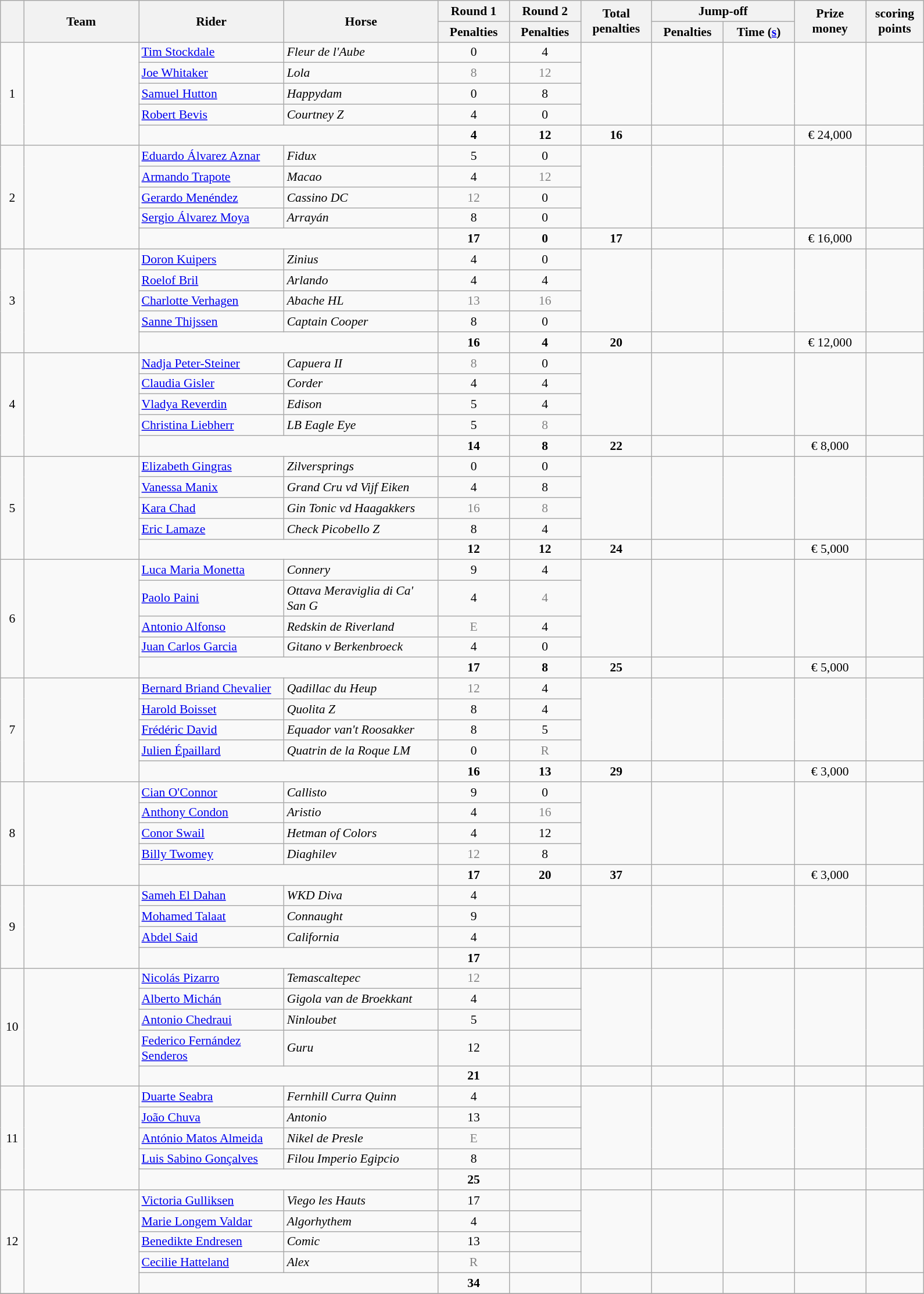<table class="wikitable" style="font-size: 90%; text-align:center">
<tr>
<th rowspan=2 width=20></th>
<th rowspan=2 width=125>Team</th>
<th rowspan=2 width=160>Rider</th>
<th rowspan=2 width=170>Horse</th>
<th>Round 1</th>
<th>Round 2</th>
<th rowspan=2 width=75>Total penalties</th>
<th colspan=2>Jump-off</th>
<th rowspan=2 width=75>Prize<br>money</th>
<th rowspan=2 width=60>scoring<br>points</th>
</tr>
<tr>
<th width=75>Penalties</th>
<th width=75>Penalties</th>
<th width=75>Penalties</th>
<th width=75>Time (<a href='#'>s</a>)</th>
</tr>
<tr>
<td rowspan=5>1</td>
<td rowspan=5 align=left></td>
<td align=left><a href='#'>Tim Stockdale</a></td>
<td align=left><em>Fleur de l'Aube</em></td>
<td>0</td>
<td>4</td>
<td rowspan=4></td>
<td rowspan=4></td>
<td rowspan=4></td>
<td rowspan=4></td>
<td rowspan=4></td>
</tr>
<tr>
<td align=left><a href='#'>Joe Whitaker</a></td>
<td align=left><em>Lola</em></td>
<td style=color:gray>8</td>
<td style=color:gray>12</td>
</tr>
<tr>
<td align=left><a href='#'>Samuel Hutton</a></td>
<td align=left><em>Happydam</em></td>
<td>0</td>
<td>8</td>
</tr>
<tr>
<td align=left><a href='#'>Robert Bevis</a></td>
<td align=left><em>Courtney Z</em></td>
<td>4</td>
<td>0</td>
</tr>
<tr>
<td colspan=2></td>
<td><strong>4</strong></td>
<td><strong>12</strong></td>
<td><strong>16</strong></td>
<td></td>
<td></td>
<td>€ 24,000</td>
<td></td>
</tr>
<tr>
<td rowspan=5>2</td>
<td rowspan=5 align=left></td>
<td align=left><a href='#'>Eduardo Álvarez Aznar</a></td>
<td align=left><em>Fidux</em></td>
<td>5</td>
<td>0</td>
<td rowspan=4></td>
<td rowspan=4></td>
<td rowspan=4></td>
<td rowspan=4></td>
<td rowspan=4></td>
</tr>
<tr>
<td align=left><a href='#'>Armando Trapote</a></td>
<td align=left><em>Macao</em></td>
<td>4</td>
<td style=color:gray>12</td>
</tr>
<tr>
<td align=left><a href='#'>Gerardo Menéndez</a></td>
<td align=left><em>Cassino DC</em></td>
<td style=color:gray>12</td>
<td>0</td>
</tr>
<tr>
<td align=left><a href='#'>Sergio Álvarez Moya</a></td>
<td align=left><em>Arrayán</em></td>
<td>8</td>
<td>0</td>
</tr>
<tr>
<td colspan=2></td>
<td><strong>17</strong></td>
<td><strong>0</strong></td>
<td><strong>17</strong></td>
<td></td>
<td></td>
<td>€ 16,000</td>
<td></td>
</tr>
<tr>
<td rowspan=5>3</td>
<td rowspan=5 align=left></td>
<td align=left><a href='#'>Doron Kuipers</a></td>
<td align=left><em>Zinius</em></td>
<td>4</td>
<td>0</td>
<td rowspan=4></td>
<td rowspan=4></td>
<td rowspan=4></td>
<td rowspan=4></td>
<td rowspan=4></td>
</tr>
<tr>
<td align=left><a href='#'>Roelof Bril</a></td>
<td align=left><em>Arlando</em></td>
<td>4</td>
<td>4</td>
</tr>
<tr>
<td align=left><a href='#'>Charlotte Verhagen</a></td>
<td align=left><em>Abache HL</em></td>
<td style=color:gray>13</td>
<td style=color:gray>16</td>
</tr>
<tr>
<td align=left><a href='#'>Sanne Thijssen</a></td>
<td align=left><em>Captain Cooper</em></td>
<td>8</td>
<td>0</td>
</tr>
<tr>
<td colspan=2></td>
<td><strong>16</strong></td>
<td><strong>4</strong></td>
<td><strong>20</strong></td>
<td></td>
<td></td>
<td>€ 12,000</td>
<td></td>
</tr>
<tr>
<td rowspan=5>4</td>
<td rowspan=5 align=left></td>
<td align=left><a href='#'>Nadja Peter-Steiner</a></td>
<td align=left><em>Capuera II</em></td>
<td style=color:gray>8</td>
<td>0</td>
<td rowspan=4></td>
<td rowspan=4></td>
<td rowspan=4></td>
<td rowspan=4></td>
<td rowspan=4></td>
</tr>
<tr>
<td align=left><a href='#'>Claudia Gisler</a></td>
<td align=left><em>Corder</em></td>
<td>4</td>
<td>4</td>
</tr>
<tr>
<td align=left><a href='#'>Vladya Reverdin</a></td>
<td align=left><em>Edison</em></td>
<td>5</td>
<td>4</td>
</tr>
<tr>
<td align=left><a href='#'>Christina Liebherr</a></td>
<td align=left><em>LB Eagle Eye</em></td>
<td>5</td>
<td style=color:gray>8</td>
</tr>
<tr>
<td colspan=2></td>
<td><strong>14</strong></td>
<td><strong>8</strong></td>
<td><strong>22</strong></td>
<td></td>
<td></td>
<td>€ 8,000</td>
<td></td>
</tr>
<tr>
<td rowspan=5>5</td>
<td rowspan=5 align=left></td>
<td align=left><a href='#'>Elizabeth Gingras</a></td>
<td align=left><em>Zilversprings</em></td>
<td>0</td>
<td>0</td>
<td rowspan=4></td>
<td rowspan=4></td>
<td rowspan=4></td>
<td rowspan=4></td>
<td rowspan=4></td>
</tr>
<tr>
<td align=left><a href='#'>Vanessa Manix</a></td>
<td align=left><em>Grand Cru vd Vijf Eiken</em></td>
<td>4</td>
<td>8</td>
</tr>
<tr>
<td align=left><a href='#'>Kara Chad</a></td>
<td align=left><em>Gin Tonic vd Haagakkers</em></td>
<td style=color:gray>16</td>
<td style=color:gray>8</td>
</tr>
<tr>
<td align=left><a href='#'>Eric Lamaze</a></td>
<td align=left><em>Check Picobello Z</em></td>
<td>8</td>
<td>4</td>
</tr>
<tr>
<td colspan=2></td>
<td><strong>12</strong></td>
<td><strong>12</strong></td>
<td><strong>24</strong></td>
<td></td>
<td></td>
<td>€ 5,000</td>
<td></td>
</tr>
<tr>
<td rowspan=5>6</td>
<td rowspan=5 align=left></td>
<td align=left><a href='#'>Luca Maria Monetta</a></td>
<td align=left><em>Connery</em></td>
<td>9</td>
<td>4</td>
<td rowspan=4></td>
<td rowspan=4></td>
<td rowspan=4></td>
<td rowspan=4></td>
<td rowspan=4></td>
</tr>
<tr>
<td align=left><a href='#'>Paolo Paini</a></td>
<td align=left><em>Ottava Meraviglia di Ca' San G</em></td>
<td>4</td>
<td style=color:gray>4</td>
</tr>
<tr>
<td align=left><a href='#'>Antonio Alfonso</a></td>
<td align=left><em>Redskin de Riverland</em></td>
<td style=color:gray>E</td>
<td>4</td>
</tr>
<tr>
<td align=left><a href='#'>Juan Carlos Garcia</a></td>
<td align=left><em>Gitano v Berkenbroeck</em></td>
<td>4</td>
<td>0</td>
</tr>
<tr>
<td colspan=2></td>
<td><strong>17</strong></td>
<td><strong>8</strong></td>
<td><strong>25</strong></td>
<td></td>
<td></td>
<td>€ 5,000</td>
<td></td>
</tr>
<tr>
<td rowspan=5>7</td>
<td rowspan=5 align=left></td>
<td align=left><a href='#'>Bernard Briand Chevalier</a></td>
<td align=left><em>Qadillac du Heup</em></td>
<td style=color:gray>12</td>
<td>4</td>
<td rowspan=4></td>
<td rowspan=4></td>
<td rowspan=4></td>
<td rowspan=4></td>
<td rowspan=4></td>
</tr>
<tr>
<td align=left><a href='#'>Harold Boisset</a></td>
<td align=left><em>Quolita Z</em></td>
<td>8</td>
<td>4</td>
</tr>
<tr>
<td align=left><a href='#'>Frédéric David</a></td>
<td align=left><em>Equador van't Roosakker</em></td>
<td>8</td>
<td>5</td>
</tr>
<tr>
<td align=left><a href='#'>Julien Épaillard</a></td>
<td align=left><em>Quatrin de la Roque LM</em></td>
<td>0</td>
<td style=color:gray>R</td>
</tr>
<tr>
<td colspan=2></td>
<td><strong>16</strong></td>
<td><strong>13</strong></td>
<td><strong>29</strong></td>
<td></td>
<td></td>
<td>€ 3,000</td>
<td></td>
</tr>
<tr>
<td rowspan=5>8</td>
<td rowspan=5 align=left></td>
<td align=left><a href='#'>Cian O'Connor</a></td>
<td align=left><em>Callisto</em></td>
<td>9</td>
<td>0</td>
<td rowspan=4></td>
<td rowspan=4></td>
<td rowspan=4></td>
<td rowspan=4></td>
<td rowspan=4></td>
</tr>
<tr>
<td align=left><a href='#'>Anthony Condon</a></td>
<td align=left><em>Aristio</em></td>
<td>4</td>
<td style=color:gray>16</td>
</tr>
<tr>
<td align=left><a href='#'>Conor Swail</a></td>
<td align=left><em>Hetman of Colors</em></td>
<td>4</td>
<td>12</td>
</tr>
<tr>
<td align=left><a href='#'>Billy Twomey</a></td>
<td align=left><em>Diaghilev</em></td>
<td style=color:gray>12</td>
<td>8</td>
</tr>
<tr>
<td colspan=2></td>
<td><strong>17</strong></td>
<td><strong>20</strong></td>
<td><strong>37</strong></td>
<td></td>
<td></td>
<td>€ 3,000</td>
<td></td>
</tr>
<tr>
<td rowspan=4>9</td>
<td rowspan=4 align=left></td>
<td align=left><a href='#'>Sameh El Dahan</a></td>
<td align=left><em>WKD Diva</em></td>
<td>4</td>
<td></td>
<td rowspan=3></td>
<td rowspan=3></td>
<td rowspan=3></td>
<td rowspan=3></td>
<td rowspan=3></td>
</tr>
<tr>
<td align=left><a href='#'>Mohamed Talaat</a></td>
<td align=left><em>Connaught</em></td>
<td>9</td>
<td></td>
</tr>
<tr>
<td align=left><a href='#'>Abdel Said</a></td>
<td align=left><em>California</em></td>
<td>4</td>
<td></td>
</tr>
<tr>
<td colspan=2></td>
<td><strong>17</strong></td>
<td></td>
<td></td>
<td></td>
<td></td>
<td></td>
<td></td>
</tr>
<tr>
<td rowspan=5>10</td>
<td rowspan=5 align=left></td>
<td align=left><a href='#'>Nicolás Pizarro</a></td>
<td align=left><em>Temascaltepec</em></td>
<td style=color:gray>12</td>
<td></td>
<td rowspan=4></td>
<td rowspan=4></td>
<td rowspan=4></td>
<td rowspan=4></td>
<td rowspan=4></td>
</tr>
<tr>
<td align=left><a href='#'>Alberto Michán</a></td>
<td align=left><em>Gigola van de Broekkant</em></td>
<td>4</td>
<td></td>
</tr>
<tr>
<td align=left><a href='#'>Antonio Chedraui</a></td>
<td align=left><em>Ninloubet</em></td>
<td>5</td>
<td></td>
</tr>
<tr>
<td align=left><a href='#'>Federico Fernández Senderos</a></td>
<td align=left><em>Guru</em></td>
<td>12</td>
<td></td>
</tr>
<tr>
<td colspan=2></td>
<td><strong>21</strong></td>
<td></td>
<td></td>
<td></td>
<td></td>
<td></td>
<td></td>
</tr>
<tr>
<td rowspan=5>11</td>
<td rowspan=5 align=left></td>
<td align=left><a href='#'>Duarte Seabra</a></td>
<td align=left><em>Fernhill Curra Quinn</em></td>
<td>4</td>
<td></td>
<td rowspan=4></td>
<td rowspan=4></td>
<td rowspan=4></td>
<td rowspan=4></td>
<td rowspan=4></td>
</tr>
<tr>
<td align=left><a href='#'>João Chuva</a></td>
<td align=left><em>Antonio</em></td>
<td>13</td>
<td></td>
</tr>
<tr>
<td align=left><a href='#'>António Matos Almeida</a></td>
<td align=left><em>Nikel de Presle</em></td>
<td style=color:gray>E</td>
<td></td>
</tr>
<tr>
<td align=left><a href='#'>Luis Sabino Gonçalves</a></td>
<td align=left><em>Filou Imperio Egipcio</em></td>
<td>8</td>
<td></td>
</tr>
<tr>
<td colspan=2></td>
<td><strong>25</strong></td>
<td></td>
<td></td>
<td></td>
<td></td>
<td></td>
<td></td>
</tr>
<tr>
<td rowspan=5>12</td>
<td rowspan=5 align=left></td>
<td align=left><a href='#'>Victoria Gulliksen</a></td>
<td align=left><em>Viego les Hauts</em></td>
<td>17</td>
<td></td>
<td rowspan=4></td>
<td rowspan=4></td>
<td rowspan=4></td>
<td rowspan=4></td>
<td rowspan=4></td>
</tr>
<tr>
<td align=left><a href='#'>Marie Longem Valdar</a></td>
<td align=left><em>Algorhythem</em></td>
<td>4</td>
<td></td>
</tr>
<tr>
<td align=left><a href='#'>Benedikte Endresen</a></td>
<td align=left><em>Comic</em></td>
<td>13</td>
<td></td>
</tr>
<tr>
<td align=left><a href='#'>Cecilie Hatteland</a></td>
<td align=left><em>Alex</em></td>
<td style=color:gray>R</td>
<td></td>
</tr>
<tr>
<td colspan=2></td>
<td><strong>34</strong></td>
<td></td>
<td></td>
<td></td>
<td></td>
<td></td>
<td></td>
</tr>
<tr>
</tr>
</table>
